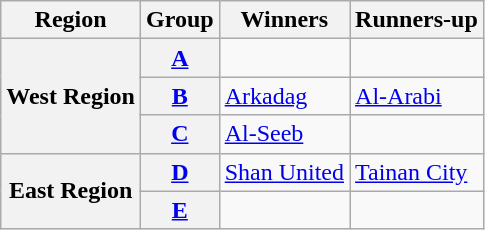<table class="wikitable">
<tr>
<th>Region</th>
<th>Group</th>
<th>Winners</th>
<th>Runners-up</th>
</tr>
<tr>
<th rowspan=3>West Region</th>
<th><a href='#'>A</a></th>
<td></td>
<td></td>
</tr>
<tr>
<th><a href='#'>B</a></th>
<td> <a href='#'>Arkadag</a></td>
<td> <a href='#'>Al-Arabi</a></td>
</tr>
<tr>
<th><a href='#'>C</a></th>
<td> <a href='#'>Al-Seeb</a></td>
<td></td>
</tr>
<tr>
<th rowspan=2>East Region</th>
<th><a href='#'>D</a></th>
<td> <a href='#'>Shan United</a></td>
<td> <a href='#'>Tainan City</a></td>
</tr>
<tr>
<th><a href='#'>E</a></th>
<td></td>
<td></td>
</tr>
</table>
